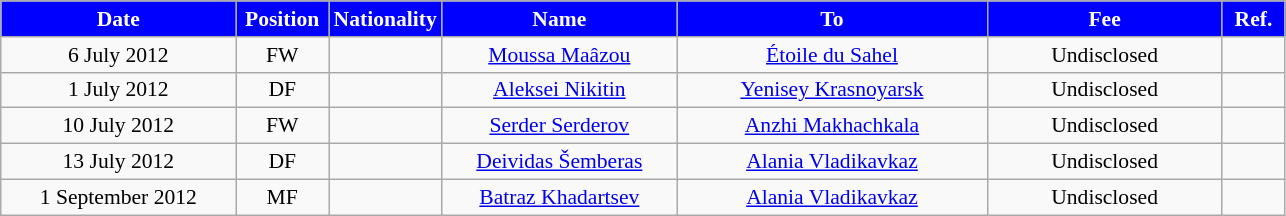<table class="wikitable"  style="text-align:center; font-size:90%; ">
<tr>
<th style="background:#00f; color:white; width:150px;">Date</th>
<th style="background:#00f; color:white; width:55px;">Position</th>
<th style="background:#00f; color:white; width:55px;">Nationality</th>
<th style="background:#00f; color:white; width:150px;">Name</th>
<th style="background:#00f; color:white; width:200px;">To</th>
<th style="background:#00f; color:white; width:150px;">Fee</th>
<th style="background:#00f; color:white; width:35px;">Ref.</th>
</tr>
<tr>
<td>6 July 2012</td>
<td>FW</td>
<td></td>
<td><a href='#'>Moussa Maâzou</a></td>
<td><a href='#'>Étoile du Sahel</a></td>
<td>Undisclosed</td>
<td></td>
</tr>
<tr>
<td>1 July 2012</td>
<td>DF</td>
<td></td>
<td><a href='#'>Aleksei Nikitin</a></td>
<td><a href='#'>Yenisey Krasnoyarsk</a></td>
<td>Undisclosed</td>
<td></td>
</tr>
<tr>
<td>10 July 2012</td>
<td>FW</td>
<td></td>
<td><a href='#'>Serder Serderov</a></td>
<td><a href='#'>Anzhi Makhachkala</a></td>
<td>Undisclosed</td>
<td></td>
</tr>
<tr>
<td>13 July 2012</td>
<td>DF</td>
<td></td>
<td><a href='#'>Deividas Šemberas</a></td>
<td><a href='#'>Alania Vladikavkaz</a></td>
<td>Undisclosed</td>
<td></td>
</tr>
<tr>
<td>1 September 2012</td>
<td>MF</td>
<td></td>
<td><a href='#'>Batraz Khadartsev</a></td>
<td><a href='#'>Alania Vladikavkaz</a></td>
<td>Undisclosed</td>
<td></td>
</tr>
</table>
